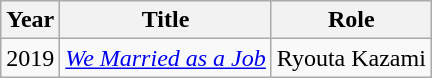<table class="wikitable">
<tr>
<th>Year</th>
<th>Title</th>
<th>Role</th>
</tr>
<tr>
<td>2019</td>
<td><a href='#'><em>We Married as a Job</em></a></td>
<td>Ryouta Kazami</td>
</tr>
</table>
